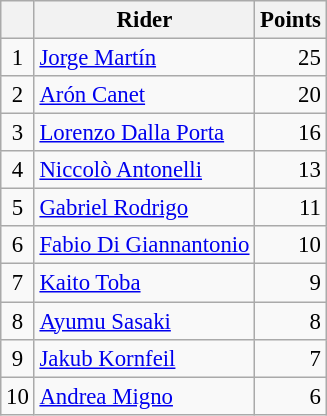<table class="wikitable" style="font-size: 95%;">
<tr>
<th></th>
<th>Rider</th>
<th>Points</th>
</tr>
<tr>
<td align=center>1</td>
<td> <a href='#'>Jorge Martín</a></td>
<td align=right>25</td>
</tr>
<tr>
<td align=center>2</td>
<td> <a href='#'>Arón Canet</a></td>
<td align=right>20</td>
</tr>
<tr>
<td align=center>3</td>
<td> <a href='#'>Lorenzo Dalla Porta</a></td>
<td align=right>16</td>
</tr>
<tr>
<td align=center>4</td>
<td> <a href='#'>Niccolò Antonelli</a></td>
<td align=right>13</td>
</tr>
<tr>
<td align=center>5</td>
<td> <a href='#'>Gabriel Rodrigo</a></td>
<td align=right>11</td>
</tr>
<tr>
<td align=center>6</td>
<td> <a href='#'>Fabio Di Giannantonio</a></td>
<td align=right>10</td>
</tr>
<tr>
<td align=center>7</td>
<td> <a href='#'>Kaito Toba</a></td>
<td align=right>9</td>
</tr>
<tr>
<td align=center>8</td>
<td> <a href='#'>Ayumu Sasaki</a></td>
<td align=right>8</td>
</tr>
<tr>
<td align=center>9</td>
<td> <a href='#'>Jakub Kornfeil</a></td>
<td align=right>7</td>
</tr>
<tr>
<td align=center>10</td>
<td> <a href='#'>Andrea Migno</a></td>
<td align=right>6</td>
</tr>
</table>
